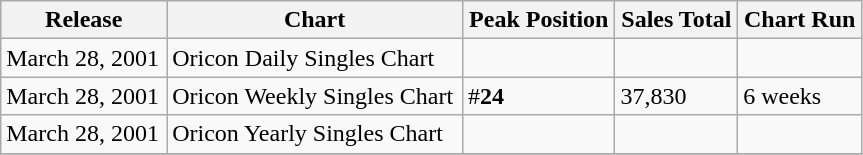<table class="wikitable" width="575px">
<tr>
<th align="left">Release</th>
<th align="left">Chart</th>
<th align="left">Peak Position</th>
<th align="left">Sales Total</th>
<th align="left">Chart Run</th>
</tr>
<tr>
<td align="left">March 28, 2001</td>
<td align="left">Oricon Daily Singles Chart</td>
<td align="left"></td>
<td align="left"></td>
<td align="left"></td>
</tr>
<tr>
<td align="left">March 28, 2001</td>
<td align="left">Oricon Weekly Singles Chart</td>
<td align="left">#<strong>24</strong></td>
<td align="left">37,830</td>
<td align="left">6 weeks</td>
</tr>
<tr>
<td align="left">March 28, 2001</td>
<td align="left">Oricon Yearly Singles Chart</td>
<td align="left"></td>
<td align="left"></td>
<td align="left"></td>
</tr>
<tr>
</tr>
</table>
